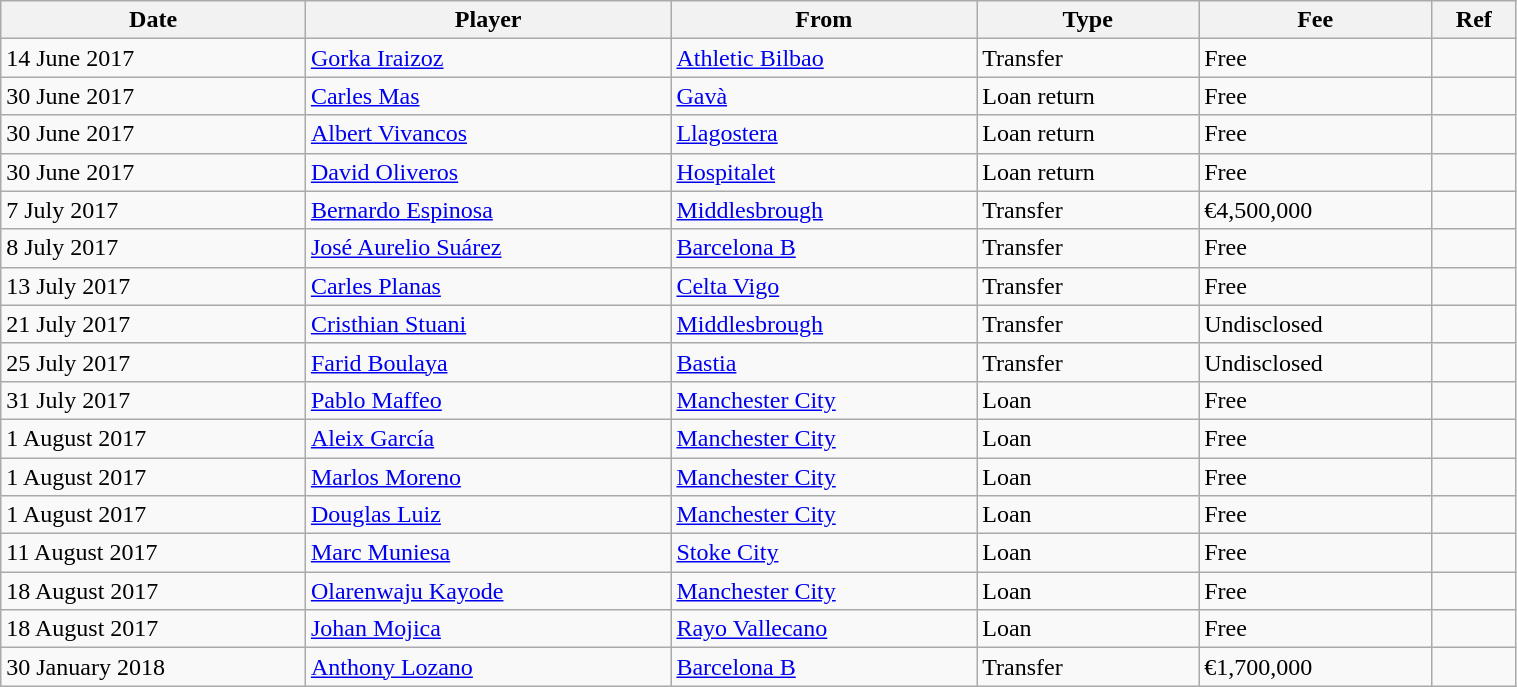<table class="wikitable" style="width:80%;">
<tr>
<th>Date</th>
<th>Player</th>
<th>From</th>
<th>Type</th>
<th>Fee</th>
<th>Ref</th>
</tr>
<tr>
<td>14 June 2017</td>
<td> <a href='#'>Gorka Iraizoz</a></td>
<td> <a href='#'>Athletic Bilbao</a></td>
<td>Transfer</td>
<td>Free</td>
<td></td>
</tr>
<tr>
<td>30 June 2017</td>
<td> <a href='#'>Carles Mas</a></td>
<td> <a href='#'>Gavà</a></td>
<td>Loan return</td>
<td>Free</td>
<td></td>
</tr>
<tr>
<td>30 June 2017</td>
<td> <a href='#'>Albert Vivancos</a></td>
<td> <a href='#'>Llagostera</a></td>
<td>Loan return</td>
<td>Free</td>
<td></td>
</tr>
<tr>
<td>30 June 2017</td>
<td> <a href='#'>David Oliveros</a></td>
<td> <a href='#'>Hospitalet</a></td>
<td>Loan return</td>
<td>Free</td>
<td></td>
</tr>
<tr>
<td>7 July 2017</td>
<td> <a href='#'>Bernardo Espinosa</a></td>
<td> <a href='#'>Middlesbrough</a></td>
<td>Transfer</td>
<td>€4,500,000</td>
<td></td>
</tr>
<tr>
<td>8 July 2017</td>
<td> <a href='#'>José Aurelio Suárez</a></td>
<td> <a href='#'>Barcelona B</a></td>
<td>Transfer</td>
<td>Free</td>
<td></td>
</tr>
<tr>
<td>13 July 2017</td>
<td> <a href='#'>Carles Planas</a></td>
<td> <a href='#'>Celta Vigo</a></td>
<td>Transfer</td>
<td>Free</td>
<td></td>
</tr>
<tr>
<td>21 July 2017</td>
<td> <a href='#'>Cristhian Stuani</a></td>
<td> <a href='#'>Middlesbrough</a></td>
<td>Transfer</td>
<td>Undisclosed</td>
<td></td>
</tr>
<tr>
<td>25 July 2017</td>
<td> <a href='#'>Farid Boulaya</a></td>
<td> <a href='#'>Bastia</a></td>
<td>Transfer</td>
<td>Undisclosed</td>
<td></td>
</tr>
<tr>
<td>31 July 2017</td>
<td> <a href='#'>Pablo Maffeo</a></td>
<td> <a href='#'>Manchester City</a></td>
<td>Loan</td>
<td>Free</td>
<td></td>
</tr>
<tr>
<td>1 August 2017</td>
<td> <a href='#'>Aleix García</a></td>
<td> <a href='#'>Manchester City</a></td>
<td>Loan</td>
<td>Free</td>
<td></td>
</tr>
<tr>
<td>1 August 2017</td>
<td> <a href='#'>Marlos Moreno</a></td>
<td> <a href='#'>Manchester City</a></td>
<td>Loan</td>
<td>Free</td>
<td></td>
</tr>
<tr>
<td>1 August 2017</td>
<td> <a href='#'>Douglas Luiz</a></td>
<td> <a href='#'>Manchester City</a></td>
<td>Loan</td>
<td>Free</td>
<td></td>
</tr>
<tr>
<td>11 August 2017</td>
<td> <a href='#'>Marc Muniesa</a></td>
<td> <a href='#'>Stoke City</a></td>
<td>Loan</td>
<td>Free</td>
<td></td>
</tr>
<tr>
<td>18 August 2017</td>
<td> <a href='#'>Olarenwaju Kayode</a></td>
<td> <a href='#'>Manchester City</a></td>
<td>Loan</td>
<td>Free</td>
<td></td>
</tr>
<tr>
<td>18 August 2017</td>
<td> <a href='#'>Johan Mojica</a></td>
<td> <a href='#'>Rayo Vallecano</a></td>
<td>Loan</td>
<td>Free</td>
<td></td>
</tr>
<tr>
<td>30 January 2018</td>
<td> <a href='#'>Anthony Lozano</a></td>
<td> <a href='#'>Barcelona B</a></td>
<td>Transfer</td>
<td>€1,700,000</td>
<td></td>
</tr>
</table>
